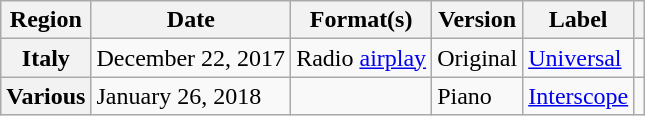<table class="wikitable plainrowheaders">
<tr>
<th scope="col">Region</th>
<th scope="col">Date</th>
<th scope="col">Format(s)</th>
<th scope="col">Version</th>
<th scope="col">Label</th>
<th scope="col"></th>
</tr>
<tr>
<th scope="row">Italy</th>
<td>December 22, 2017</td>
<td>Radio <a href='#'>airplay</a></td>
<td>Original</td>
<td><a href='#'>Universal</a></td>
<td align="center"></td>
</tr>
<tr>
<th scope="row">Various</th>
<td>January 26, 2018</td>
<td></td>
<td>Piano</td>
<td><a href='#'>Interscope</a></td>
<td align="center"></td>
</tr>
</table>
